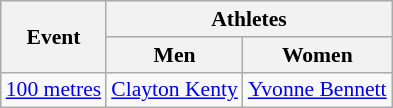<table class=wikitable style="font-size:90%">
<tr>
<th rowspan=2>Event</th>
<th colspan=2>Athletes</th>
</tr>
<tr>
<th>Men</th>
<th>Women</th>
</tr>
<tr>
<td><a href='#'>100 metres</a></td>
<td><a href='#'>Clayton Kenty</a></td>
<td><a href='#'>Yvonne Bennett</a></td>
</tr>
</table>
